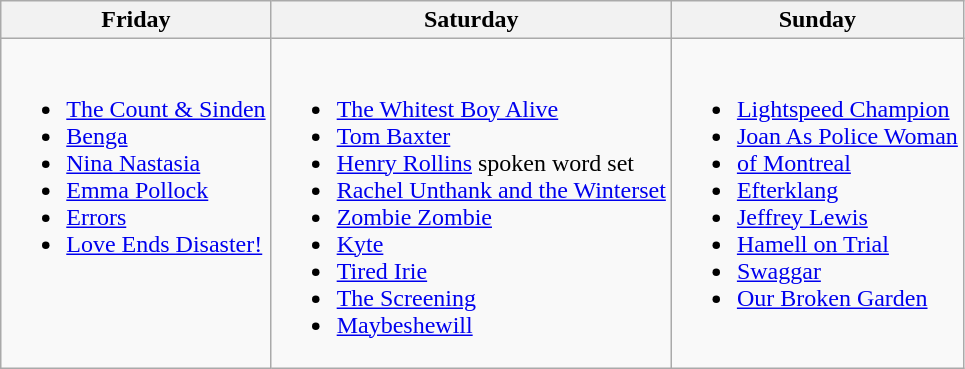<table class="wikitable">
<tr>
<th>Friday</th>
<th>Saturday</th>
<th>Sunday</th>
</tr>
<tr>
<td valign=top><br><ul><li><a href='#'>The Count & Sinden</a></li><li><a href='#'>Benga</a></li><li><a href='#'>Nina Nastasia</a></li><li><a href='#'>Emma Pollock</a></li><li><a href='#'>Errors</a></li><li><a href='#'>Love Ends Disaster!</a></li></ul></td>
<td valign=top><br><ul><li><a href='#'>The Whitest Boy Alive</a></li><li><a href='#'>Tom Baxter</a></li><li><a href='#'>Henry Rollins</a> spoken word set</li><li><a href='#'>Rachel Unthank and the Winterset</a></li><li><a href='#'>Zombie Zombie</a></li><li><a href='#'>Kyte</a></li><li><a href='#'>Tired Irie</a></li><li><a href='#'>The Screening</a></li><li><a href='#'>Maybeshewill</a></li></ul></td>
<td valign=top><br><ul><li><a href='#'>Lightspeed Champion</a></li><li><a href='#'>Joan As Police Woman</a></li><li><a href='#'>of Montreal</a></li><li><a href='#'>Efterklang</a></li><li><a href='#'>Jeffrey Lewis</a></li><li><a href='#'>Hamell on Trial</a></li><li><a href='#'>Swaggar</a></li><li><a href='#'>Our Broken Garden</a></li></ul></td>
</tr>
</table>
